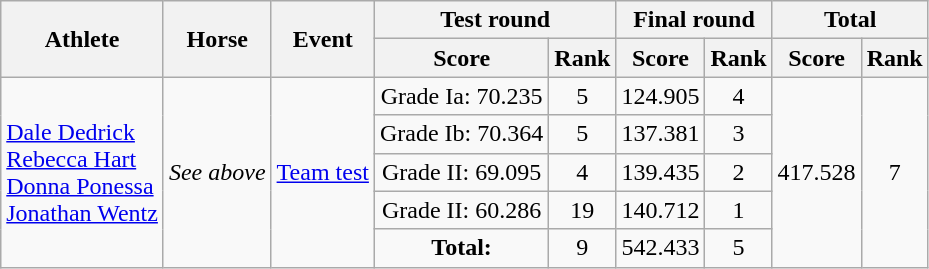<table class=wikitable>
<tr>
<th rowspan="2">Athlete</th>
<th rowspan="2">Horse</th>
<th rowspan="2">Event</th>
<th colspan="2">Test round</th>
<th colspan="2">Final round</th>
<th colspan="2">Total</th>
</tr>
<tr>
<th>Score</th>
<th>Rank</th>
<th>Score</th>
<th>Rank</th>
<th>Score</th>
<th>Rank</th>
</tr>
<tr>
<td rowspan=6><a href='#'>Dale Dedrick</a><br><a href='#'>Rebecca Hart</a><br><a href='#'>Donna Ponessa</a><br><a href='#'>Jonathan Wentz</a></td>
<td rowspan=6><em>See above</em></td>
<td rowspan=6><a href='#'>Team test</a></td>
<td style="text-align:center;">Grade Ia: 70.235</td>
<td style="text-align:center;">5</td>
<td style="text-align:center;">124.905</td>
<td style="text-align:center;">4</td>
<td rowspan="6" style="text-align:center;">417.528</td>
<td rowspan="6" style="text-align:center;">7</td>
</tr>
<tr style="text-align:center;">
<td>Grade Ib: 70.364</td>
<td>5</td>
<td style="text-align:center;">137.381</td>
<td style="text-align:center;">3</td>
</tr>
<tr style="text-align:center;">
<td>Grade II: 69.095</td>
<td>4</td>
<td style="text-align:center;">139.435</td>
<td style="text-align:center;">2</td>
</tr>
<tr style="text-align:center;">
<td>Grade II: 60.286</td>
<td>19</td>
<td style="text-align:center;">140.712</td>
<td style="text-align:center;">1</td>
</tr>
<tr style="text-align:center;">
<td><strong>Total:</strong></td>
<td style="text-align:center;">9</td>
<td style="text-align:center;">542.433</td>
<td style="text-align:center;">5</td>
</tr>
</table>
